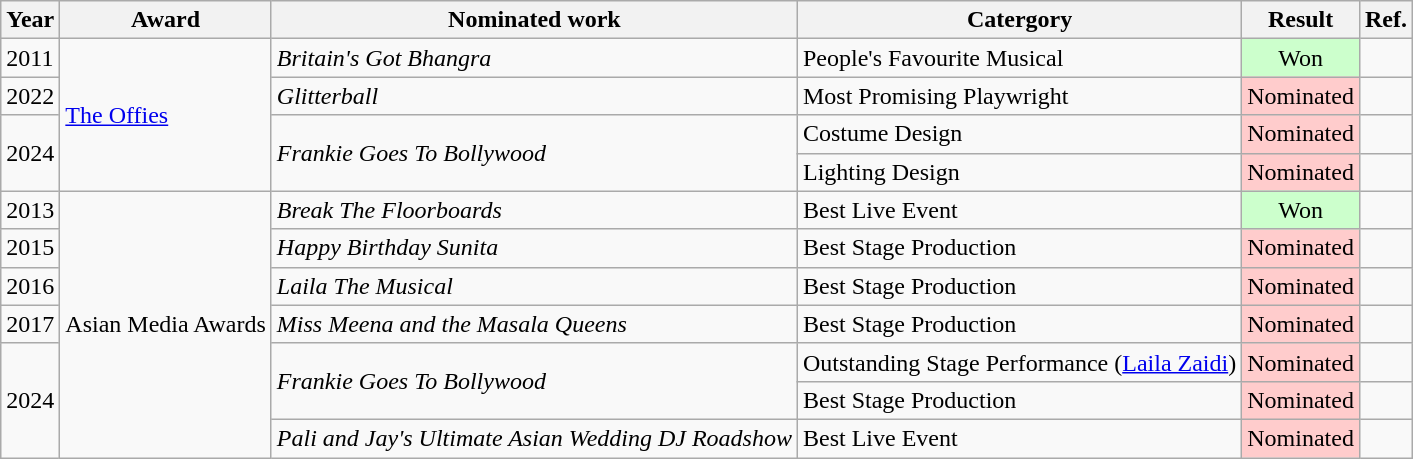<table class="wikitable">
<tr>
<th>Year</th>
<th>Award</th>
<th>Nominated work</th>
<th>Catergory</th>
<th>Result</th>
<th>Ref.</th>
</tr>
<tr>
<td>2011</td>
<td rowspan="4"><a href='#'>The Offies</a></td>
<td><em>Britain's Got Bhangra</em></td>
<td>People's Favourite Musical</td>
<td style="background-color:#ccffcc; text-align:center;">Won</td>
<td></td>
</tr>
<tr>
<td>2022</td>
<td><em>Glitterball</em></td>
<td>Most Promising Playwright</td>
<td style="background-color:#ffcccc;">Nominated</td>
<td></td>
</tr>
<tr>
<td rowspan="2">2024</td>
<td rowspan="2"><em>Frankie Goes To Bollywood</em></td>
<td>Costume Design</td>
<td style="background-color:#ffcccc;">Nominated</td>
<td></td>
</tr>
<tr>
<td>Lighting Design</td>
<td style="background-color:#ffcccc;">Nominated</td>
<td></td>
</tr>
<tr>
<td>2013</td>
<td rowspan="7">Asian Media Awards</td>
<td><em>Break The Floorboards</em></td>
<td>Best Live Event</td>
<td style="background-color:#ccffcc; text-align:center;">Won</td>
<td></td>
</tr>
<tr>
<td>2015</td>
<td><em>Happy Birthday Sunita</em></td>
<td>Best Stage Production</td>
<td style="background-color:#ffcccc;">Nominated</td>
<td></td>
</tr>
<tr>
<td>2016</td>
<td><em>Laila The Musical</em></td>
<td>Best Stage Production</td>
<td style="background-color:#ffcccc;">Nominated</td>
<td></td>
</tr>
<tr>
<td>2017</td>
<td><em>Miss Meena and the Masala Queens</em></td>
<td>Best Stage Production</td>
<td style="background-color:#ffcccc;">Nominated</td>
<td></td>
</tr>
<tr>
<td rowspan="3">2024</td>
<td rowspan="2"><em>Frankie Goes To Bollywood</em></td>
<td>Outstanding Stage Performance (<a href='#'>Laila Zaidi</a>)</td>
<td style="background-color:#ffcccc;">Nominated</td>
<td></td>
</tr>
<tr>
<td>Best Stage Production</td>
<td style="background-color:#ffcccc;">Nominated</td>
<td></td>
</tr>
<tr>
<td><em>Pali and Jay's Ultimate Asian Wedding DJ Roadshow</em></td>
<td>Best Live Event</td>
<td style="background-color:#ffcccc;">Nominated</td>
<td></td>
</tr>
</table>
